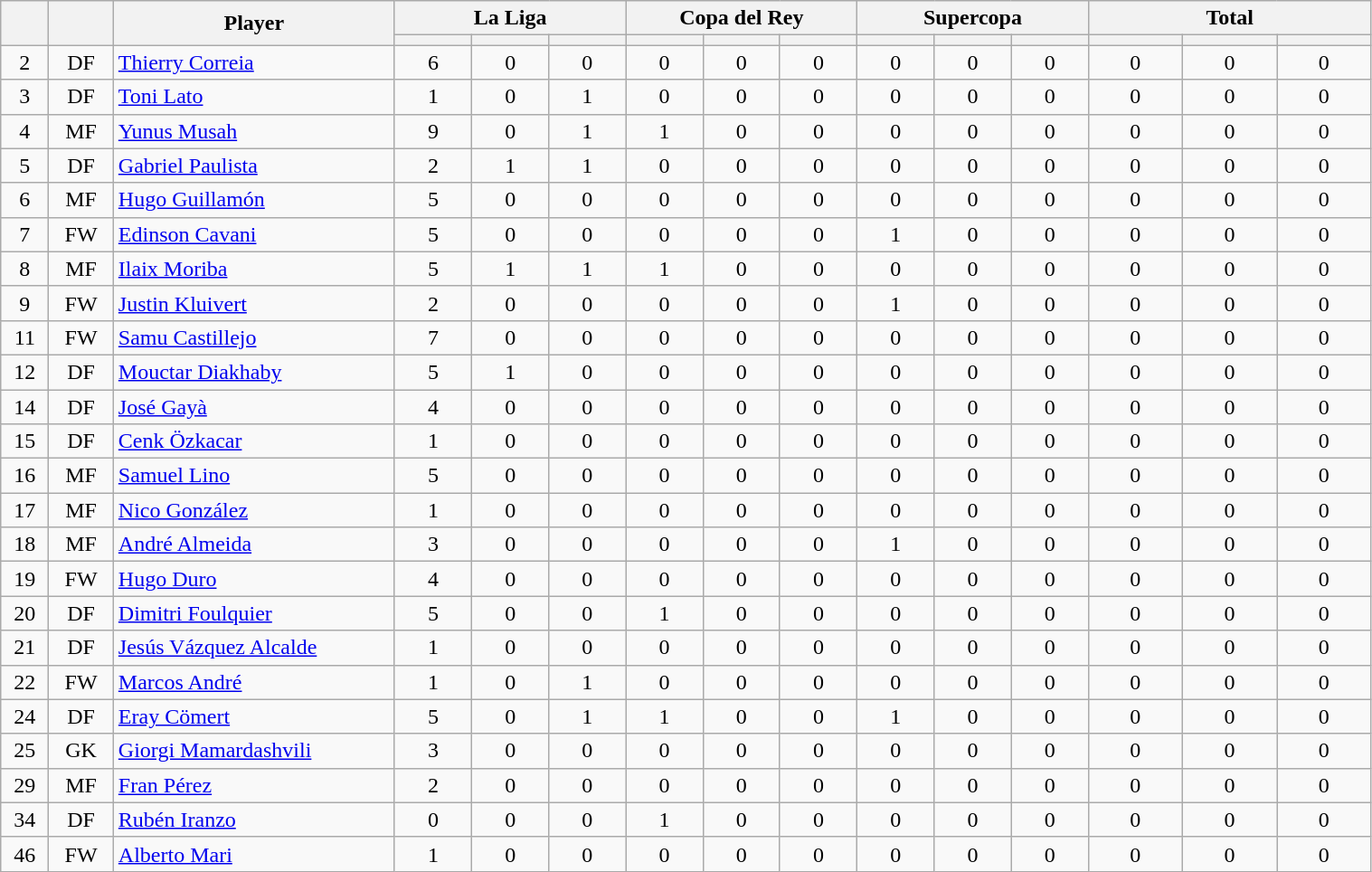<table class="wikitable" style="text-align:center; font-size:100%; width:80%;">
<tr>
<th rowspan=2></th>
<th rowspan=2></th>
<th rowspan=2 width="200">Player</th>
<th colspan=3 width="105">La Liga</th>
<th colspan=3 width="105">Copa del Rey</th>
<th colspan=3 width="105">Supercopa</th>
<th colspan=3 width="130">Total</th>
</tr>
<tr>
<th></th>
<th></th>
<th></th>
<th></th>
<th></th>
<th></th>
<th></th>
<th></th>
<th></th>
<th></th>
<th></th>
<th></th>
</tr>
<tr>
<td>2</td>
<td>DF</td>
<td align="left"> <a href='#'>Thierry Correia</a></td>
<td>6</td>
<td>0</td>
<td>0</td>
<td>0</td>
<td>0</td>
<td>0</td>
<td>0</td>
<td>0</td>
<td>0</td>
<td>0</td>
<td>0</td>
<td>0</td>
</tr>
<tr>
<td>3</td>
<td>DF</td>
<td align="left"> <a href='#'>Toni Lato</a></td>
<td>1</td>
<td>0</td>
<td>1</td>
<td>0</td>
<td>0</td>
<td>0</td>
<td>0</td>
<td>0</td>
<td>0</td>
<td>0</td>
<td>0</td>
<td>0</td>
</tr>
<tr>
<td>4</td>
<td>MF</td>
<td align="left"> <a href='#'>Yunus Musah</a></td>
<td>9</td>
<td>0</td>
<td>1</td>
<td>1</td>
<td>0</td>
<td>0</td>
<td>0</td>
<td>0</td>
<td>0</td>
<td>0</td>
<td>0</td>
<td>0</td>
</tr>
<tr>
<td>5</td>
<td>DF</td>
<td align="left"> <a href='#'>Gabriel Paulista</a></td>
<td>2</td>
<td>1</td>
<td>1</td>
<td>0</td>
<td>0</td>
<td>0</td>
<td>0</td>
<td>0</td>
<td>0</td>
<td>0</td>
<td>0</td>
<td>0</td>
</tr>
<tr>
<td>6</td>
<td>MF</td>
<td align="left"> <a href='#'>Hugo Guillamón</a></td>
<td>5</td>
<td>0</td>
<td>0</td>
<td>0</td>
<td>0</td>
<td>0</td>
<td>0</td>
<td>0</td>
<td>0</td>
<td>0</td>
<td>0</td>
<td>0</td>
</tr>
<tr>
<td>7</td>
<td>FW</td>
<td align="left"> <a href='#'>Edinson Cavani</a></td>
<td>5</td>
<td>0</td>
<td>0</td>
<td>0</td>
<td>0</td>
<td>0</td>
<td>1</td>
<td>0</td>
<td>0</td>
<td>0</td>
<td>0</td>
<td>0</td>
</tr>
<tr>
<td>8</td>
<td>MF</td>
<td align="left"> <a href='#'>Ilaix Moriba</a></td>
<td>5</td>
<td>1</td>
<td>1</td>
<td>1</td>
<td>0</td>
<td>0</td>
<td>0</td>
<td>0</td>
<td>0</td>
<td>0</td>
<td>0</td>
<td>0</td>
</tr>
<tr>
<td>9</td>
<td>FW</td>
<td align="left"> <a href='#'>Justin Kluivert</a></td>
<td>2</td>
<td>0</td>
<td>0</td>
<td>0</td>
<td>0</td>
<td>0</td>
<td>1</td>
<td>0</td>
<td>0</td>
<td>0</td>
<td>0</td>
<td>0</td>
</tr>
<tr>
<td>11</td>
<td>FW</td>
<td align="left"> <a href='#'>Samu Castillejo</a></td>
<td>7</td>
<td>0</td>
<td>0</td>
<td>0</td>
<td>0</td>
<td>0</td>
<td>0</td>
<td>0</td>
<td>0</td>
<td>0</td>
<td>0</td>
<td>0</td>
</tr>
<tr>
<td>12</td>
<td>DF</td>
<td align="left"> <a href='#'>Mouctar Diakhaby</a></td>
<td>5</td>
<td>1</td>
<td>0</td>
<td>0</td>
<td>0</td>
<td>0</td>
<td>0</td>
<td>0</td>
<td>0</td>
<td>0</td>
<td>0</td>
<td>0</td>
</tr>
<tr>
<td>14</td>
<td>DF</td>
<td align="left"> <a href='#'>José Gayà</a></td>
<td>4</td>
<td>0</td>
<td>0</td>
<td>0</td>
<td>0</td>
<td>0</td>
<td>0</td>
<td>0</td>
<td>0</td>
<td>0</td>
<td>0</td>
<td>0</td>
</tr>
<tr>
<td>15</td>
<td>DF</td>
<td align="left"> <a href='#'>Cenk Özkacar</a></td>
<td>1</td>
<td>0</td>
<td>0</td>
<td>0</td>
<td>0</td>
<td>0</td>
<td>0</td>
<td>0</td>
<td>0</td>
<td>0</td>
<td>0</td>
<td>0</td>
</tr>
<tr>
<td>16</td>
<td>MF</td>
<td align="left"> <a href='#'>Samuel Lino</a></td>
<td>5</td>
<td>0</td>
<td>0</td>
<td>0</td>
<td>0</td>
<td>0</td>
<td>0</td>
<td>0</td>
<td>0</td>
<td>0</td>
<td>0</td>
<td>0</td>
</tr>
<tr>
<td>17</td>
<td>MF</td>
<td align="left"> <a href='#'>Nico González</a></td>
<td>1</td>
<td>0</td>
<td>0</td>
<td>0</td>
<td>0</td>
<td>0</td>
<td>0</td>
<td>0</td>
<td>0</td>
<td>0</td>
<td>0</td>
<td>0</td>
</tr>
<tr>
<td>18</td>
<td>MF</td>
<td align="left"> <a href='#'>André Almeida</a></td>
<td>3</td>
<td>0</td>
<td>0</td>
<td>0</td>
<td>0</td>
<td>0</td>
<td>1</td>
<td>0</td>
<td>0</td>
<td>0</td>
<td>0</td>
<td>0</td>
</tr>
<tr>
<td>19</td>
<td>FW</td>
<td align="left"> <a href='#'>Hugo Duro</a></td>
<td>4</td>
<td>0</td>
<td>0</td>
<td>0</td>
<td>0</td>
<td>0</td>
<td>0</td>
<td>0</td>
<td>0</td>
<td>0</td>
<td>0</td>
<td>0</td>
</tr>
<tr>
<td>20</td>
<td>DF</td>
<td align="left"> <a href='#'>Dimitri Foulquier</a></td>
<td>5</td>
<td>0</td>
<td>0</td>
<td>1</td>
<td>0</td>
<td>0</td>
<td>0</td>
<td>0</td>
<td>0</td>
<td>0</td>
<td>0</td>
<td>0</td>
</tr>
<tr>
<td>21</td>
<td>DF</td>
<td align="left"> <a href='#'>Jesús Vázquez Alcalde</a></td>
<td>1</td>
<td>0</td>
<td>0</td>
<td>0</td>
<td>0</td>
<td>0</td>
<td>0</td>
<td>0</td>
<td>0</td>
<td>0</td>
<td>0</td>
<td>0</td>
</tr>
<tr>
<td>22</td>
<td>FW</td>
<td align="left"> <a href='#'>Marcos André</a></td>
<td>1</td>
<td>0</td>
<td>1</td>
<td>0</td>
<td>0</td>
<td>0</td>
<td>0</td>
<td>0</td>
<td>0</td>
<td>0</td>
<td>0</td>
<td>0</td>
</tr>
<tr>
<td>24</td>
<td>DF</td>
<td align="left"> <a href='#'>Eray Cömert</a></td>
<td>5</td>
<td>0</td>
<td>1</td>
<td>1</td>
<td>0</td>
<td>0</td>
<td>1</td>
<td>0</td>
<td>0</td>
<td>0</td>
<td>0</td>
<td>0</td>
</tr>
<tr>
<td>25</td>
<td>GK</td>
<td align="left"> <a href='#'>Giorgi Mamardashvili</a></td>
<td>3</td>
<td>0</td>
<td>0</td>
<td>0</td>
<td>0</td>
<td>0</td>
<td>0</td>
<td>0</td>
<td>0</td>
<td>0</td>
<td>0</td>
<td>0</td>
</tr>
<tr>
<td>29</td>
<td>MF</td>
<td align="left"> <a href='#'>Fran Pérez</a></td>
<td>2</td>
<td>0</td>
<td>0</td>
<td>0</td>
<td>0</td>
<td>0</td>
<td>0</td>
<td>0</td>
<td>0</td>
<td>0</td>
<td>0</td>
<td>0</td>
</tr>
<tr>
<td>34</td>
<td>DF</td>
<td align="left"> <a href='#'>Rubén Iranzo</a></td>
<td>0</td>
<td>0</td>
<td>0</td>
<td>1</td>
<td>0</td>
<td>0</td>
<td>0</td>
<td>0</td>
<td>0</td>
<td>0</td>
<td>0</td>
<td>0</td>
</tr>
<tr>
<td>46</td>
<td>FW</td>
<td align="left"> <a href='#'>Alberto Mari</a></td>
<td>1</td>
<td>0</td>
<td>0</td>
<td>0</td>
<td>0</td>
<td>0</td>
<td>0</td>
<td>0</td>
<td>0</td>
<td>0</td>
<td>0</td>
<td>0</td>
</tr>
</table>
